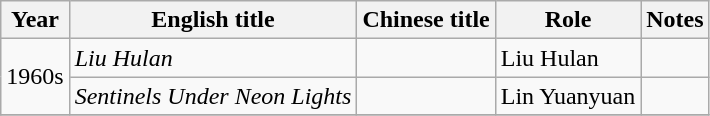<table class="wikitable sortable">
<tr>
<th>Year</th>
<th>English title</th>
<th>Chinese title</th>
<th>Role</th>
<th class="unsortable">Notes</th>
</tr>
<tr>
<td rowspan=2>1960s</td>
<td><em>Liu Hulan</em></td>
<td></td>
<td>Liu Hulan</td>
<td></td>
</tr>
<tr>
<td><em>Sentinels Under Neon Lights</em></td>
<td></td>
<td>Lin Yuanyuan</td>
<td></td>
</tr>
<tr>
</tr>
</table>
